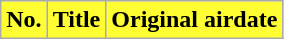<table class="wikitable plainrowheaders">
<tr>
<th style="background: #FEFE33;">No.</th>
<th style="background: #FEFE33;">Title</th>
<th style="background: #FEFE33;">Original airdate<br>






</th>
</tr>
</table>
